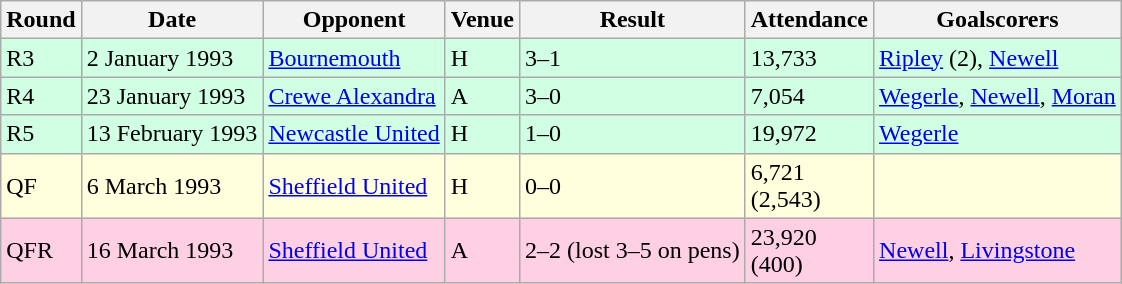<table class="wikitable">
<tr>
<th>Round</th>
<th>Date</th>
<th>Opponent</th>
<th>Venue</th>
<th>Result</th>
<th>Attendance</th>
<th>Goalscorers</th>
</tr>
<tr style="background-color: #d0ffe3;">
<td>R3</td>
<td>2 January 1993</td>
<td><a href='#'>Bournemouth</a></td>
<td>H</td>
<td>3–1</td>
<td>13,733</td>
<td><a href='#'>Ripley</a> (2), <a href='#'>Newell</a></td>
</tr>
<tr style="background-color: #d0ffe3;">
<td>R4</td>
<td>23 January 1993</td>
<td><a href='#'>Crewe Alexandra</a></td>
<td>A</td>
<td>3–0</td>
<td>7,054</td>
<td><a href='#'>Wegerle</a>, <a href='#'>Newell</a>, <a href='#'>Moran</a></td>
</tr>
<tr style="background-color: #d0ffe3;">
<td>R5</td>
<td>13 February 1993</td>
<td><a href='#'>Newcastle United</a></td>
<td>H</td>
<td>1–0</td>
<td>19,972</td>
<td><a href='#'>Wegerle</a></td>
</tr>
<tr style="background-color: #ffffdd;">
<td>QF</td>
<td>6 March 1993</td>
<td><a href='#'>Sheffield United</a></td>
<td>H</td>
<td>0–0</td>
<td>6,721<br>(2,543)</td>
<td></td>
</tr>
<tr style="background-color: #ffd0e3;">
<td>QFR</td>
<td>16 March 1993</td>
<td><a href='#'>Sheffield United</a></td>
<td>A</td>
<td>2–2 (lost 3–5 on pens)</td>
<td>23,920<br>(400)</td>
<td><a href='#'>Newell</a>, <a href='#'>Livingstone</a></td>
</tr>
</table>
